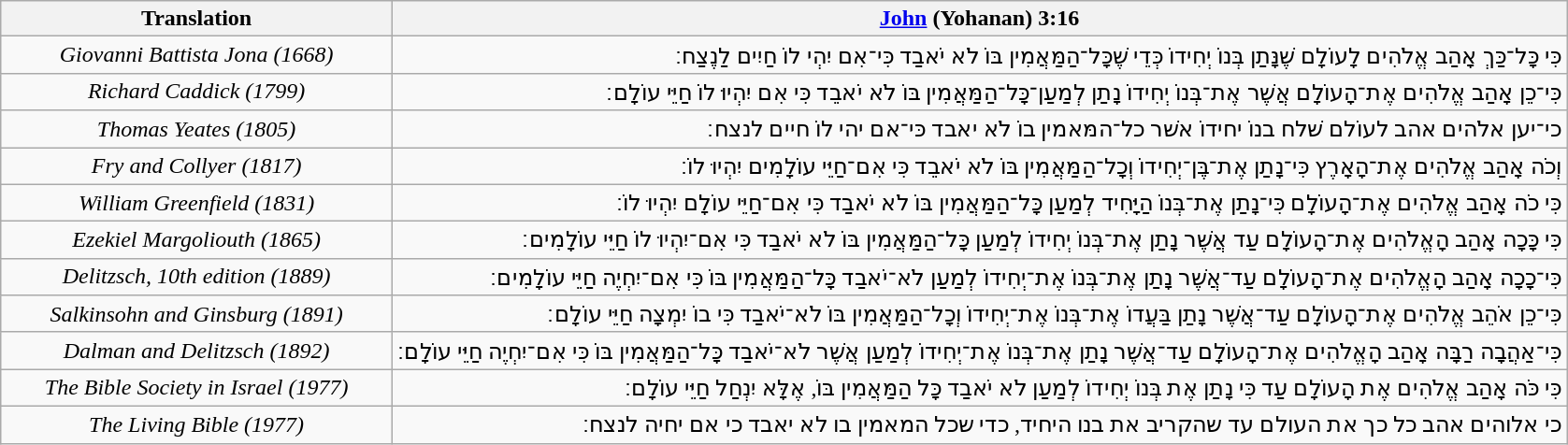<table class="wikitable">
<tr>
<th style="text-align:center; width:25%;">Translation</th>
<th><a href='#'>John</a>  (Yohanan) 3:16</th>
</tr>
<tr>
<td style="text-align:center;"><em>Giovanni Battista Jona (1668)</em></td>
<td style="text-align:right;" dir="rtl" lang="he">כִּי כָּל־כַּךְ אָהַב אֱלֹהִים לָעוֹלָם שֶׁנָּתַן בְּנוֹ יְחִידוֹ כְּדֵי שֶׁכָּל־הַמַּאֲמִין בּוֹ לֹא יֹאבַד כִּי־אִם יִהְי לוֹ חַיִים לַנֶצַח׃</td>
</tr>
<tr>
<td style="text-align:center;"><em>Richard Caddick (1799)</em></td>
<td style="text-align:right;" dir="rtl" lang="he">כִּי־כֵן אָהַב אֱלֹהִים אֶת־הָעוֹלָם אֲשֶׁר אֶת־בְּנוֹ יְחִידוֹ נָתַן לְמַעַן־כָּל־הַמַּאֲמִין בּוֹ לֹא יֹאבֵד כִּי אִם יִהְיוּ לוֹ חַיֵּי עוֹלָם׃</td>
</tr>
<tr>
<td style="text-align:center;"><em>Thomas Yeates (1805)</em></td>
<td style="text-align:right;" dir="rtl" lang="he">כי־יען אלֹהים אהב לעוֹלם שׁלח בנוֹ יחידוֹ אשׁר כל־המּאמין בוֹ לֹא יאבד כּי־אם יהי לוֹ חיים לנצח׃</td>
</tr>
<tr>
<td style="text-align:center;"><em>Fry and Collyer (1817)</em></td>
<td style="text-align:right;" dir="rtl" lang="he">וְכֹה אָהַב אֱלֹהִים אֶת־הָאָרֶץ כִּי־נָתַן אֶת־בֶּן־יְחִידוֹ וְכָל־הַמַּאֲמִין בּוֹ לֹא יֹאבֵד כִּי אִם־חַיֵּי עוֹלָמִים יִהְיוּ לוֹ׃</td>
</tr>
<tr>
<td style="text-align:center;"><em>William Greenfield (1831)</em></td>
<td style="text-align:right;" dir="rtl" lang="he">כִּי כֹה אָהַב אֱלֹהִים אֶת־הָעוֹלָם כִּי־נָתַן אֶת־בְּנוֹ הַיָּחִיד לְמַעַן כָּל־הַמַּאֲמִין בּוֹ לֹא יֹאבַד כִּי אִם־חַיֵּי עוֹלָם יִהְיוּ לוֹ׃</td>
</tr>
<tr>
<td style="text-align:center;"><em>Ezekiel Margoliouth (1865)</em></td>
<td style="text-align:right;" dir="rtl" lang="he">כִּי כָּכָה אָהַב הָאֱלֹהִים אֶת־הָעוֹלָם עַד אֲשֶׁר נָתַן אֶת־בְּנוֹ יְחִידוֹ לְמַעַן כָּל־הַמַּאֲמִין בּוֹ לֹא יֹאבַד כִּי אִם־יִהְיוּ לוֹ חַיֵּי עוֹלָמִים׃</td>
</tr>
<tr>
<td style="text-align:center;"><em>Delitzsch, 10th edition (1889)</em></td>
<td style="text-align:right;" dir="rtl" lang="he">כִּי־כָכָה אָהַב הָאֱלֹהִים אֶת־הָעוֹלָם עַד־אֲשֶׁר נָתַן אֶת־בְּנוֹ אֶת־יְחִידוֹ לְמַעַן לֹא־יֹאבַד כָּל־הַמַּאֲמִין בּוֹ כִּי אִם־יִחְיֶה חַיֵּי עוֹלָמִים׃</td>
</tr>
<tr>
<td style="text-align:center;"><em>Salkinsohn and Ginsburg (1891)</em></td>
<td style="text-align:right;" dir="rtl" lang="he">כִּי־כֵן אֹהֵב אֱלֹהִים אֶת־הָעוֹלָם עַד־אֲשֶׁר נָתַן בַּעֲדוֹ אֶת־בְּנוֹ אֶת־יְחִידוֹ וְכָל־הַמַּאֲמִין בּוֹ לֹא־יֹאבַד כִּי בוֹ יִמְצָה חַיֵּי עוֹלָם׃</td>
</tr>
<tr>
<td style="text-align:center;"><em>Dalman and Delitzsch (1892)</em></td>
<td style="text-align:right;" dir="rtl" lang="he">כִּי־אַהֲבָה רַבָּה אָהַב הָאֱלֹהִים אֶת־הָעוֹלָם עַד־אֲשֶׁר נָתַן אֶת־בְּנוֹ אֶת־יְחִידוֹ לְמַעַן אֲשֶׁר לֹא־יֹאבַד כָּל־הַמַּאֲמִין בּוֹ כִּי אִם־יִחְיֶה חַיֵּי עוֹלָם׃</td>
</tr>
<tr>
<td style="text-align:center;"><em>The Bible Society in Israel (1977)</em></td>
<td style="text-align:right;" dir="rtl" lang="he">כִּי כֹּה אָהַב אֱלֹהִים אֶת הָעוֹלָם עַד כִּי נָתַן אֶת בְּנוֹ יְחִידוֹ לְמַעַן לֹא יֹאבַד כָּל הַמַּאֲמִין בּוֹ, אֶלָּא יִנְחַל חַיֵּי עוֹלָם׃</td>
</tr>
<tr>
<td style="text-align:center;"><em>The Living Bible (1977)</em></td>
<td style="text-align:right;" dir="rtl" lang="he">כי אלוהים אהב כל כך את העולם עד שהקריב את בנו היחיד, כדי שכל המאמין בו לא יאבד כי אם יחיה לנצח׃</td>
</tr>
</table>
